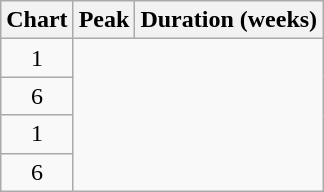<table class="wikitable sortable plainrowheaders" style="text-align:center;">
<tr>
<th scope="col">Chart</th>
<th scope="col">Peak</th>
<th scope="col">Duration (weeks)</th>
</tr>
<tr>
<td>1</td>
</tr>
<tr>
<td>6</td>
</tr>
<tr>
<td>1</td>
</tr>
<tr>
<td>6</td>
</tr>
</table>
